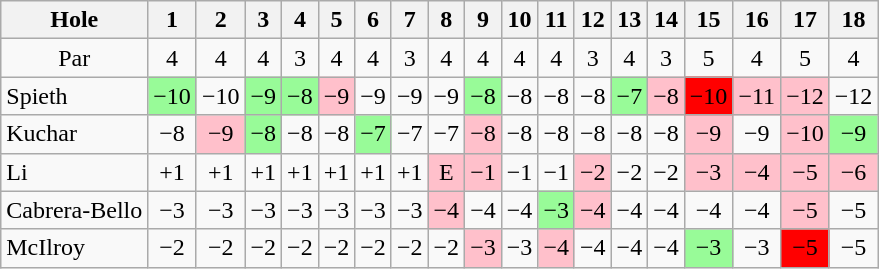<table class="wikitable" style="text-align:center">
<tr>
<th>Hole</th>
<th>1</th>
<th>2</th>
<th>3</th>
<th>4</th>
<th>5</th>
<th>6</th>
<th>7</th>
<th>8</th>
<th>9</th>
<th>10</th>
<th>11</th>
<th>12</th>
<th>13</th>
<th>14</th>
<th>15</th>
<th>16</th>
<th>17</th>
<th>18</th>
</tr>
<tr>
<td>Par</td>
<td>4</td>
<td>4</td>
<td>4</td>
<td>3</td>
<td>4</td>
<td>4</td>
<td>3</td>
<td>4</td>
<td>4</td>
<td>4</td>
<td>4</td>
<td>3</td>
<td>4</td>
<td>3</td>
<td>5</td>
<td>4</td>
<td>5</td>
<td>4</td>
</tr>
<tr>
<td align=left> Spieth</td>
<td style="background: PaleGreen;">−10</td>
<td>−10</td>
<td style="background: PaleGreen;">−9</td>
<td style="background: PaleGreen;">−8</td>
<td style="background: Pink;">−9</td>
<td>−9</td>
<td>−9</td>
<td>−9</td>
<td style="background: PaleGreen;">−8</td>
<td>−8</td>
<td>−8</td>
<td>−8</td>
<td style="background: PaleGreen;">−7</td>
<td style="background: Pink;">−8</td>
<td style="background: Red;">−10</td>
<td style="background: Pink;">−11</td>
<td style="background: Pink;">−12</td>
<td>−12</td>
</tr>
<tr>
<td align=left> Kuchar</td>
<td>−8</td>
<td style="background: Pink;">−9</td>
<td style="background: PaleGreen;">−8</td>
<td>−8</td>
<td>−8</td>
<td style="background: PaleGreen;">−7</td>
<td>−7</td>
<td>−7</td>
<td style="background: Pink;">−8</td>
<td>−8</td>
<td>−8</td>
<td>−8</td>
<td>−8</td>
<td>−8</td>
<td style="background: Pink;">−9</td>
<td>−9</td>
<td style="background: Pink;">−10</td>
<td style="background: PaleGreen;">−9</td>
</tr>
<tr>
<td align=left> Li</td>
<td>+1</td>
<td>+1</td>
<td>+1</td>
<td>+1</td>
<td>+1</td>
<td>+1</td>
<td>+1</td>
<td style="background: Pink;">E</td>
<td style="background: Pink;">−1</td>
<td>−1</td>
<td>−1</td>
<td style="background: Pink;">−2</td>
<td>−2</td>
<td>−2</td>
<td style="background: Pink;">−3</td>
<td style="background: Pink;">−4</td>
<td style="background: Pink;">−5</td>
<td style="background: Pink;">−6</td>
</tr>
<tr>
<td align=left> Cabrera-Bello</td>
<td>−3</td>
<td>−3</td>
<td>−3</td>
<td>−3</td>
<td>−3</td>
<td>−3</td>
<td>−3</td>
<td style="background: Pink;">−4</td>
<td>−4</td>
<td>−4</td>
<td style="background: PaleGreen;">−3</td>
<td style="background: Pink;">−4</td>
<td>−4</td>
<td>−4</td>
<td>−4</td>
<td>−4</td>
<td style="background: Pink;">−5</td>
<td>−5</td>
</tr>
<tr>
<td align=left> McIlroy</td>
<td>−2</td>
<td>−2</td>
<td>−2</td>
<td>−2</td>
<td>−2</td>
<td>−2</td>
<td>−2</td>
<td>−2</td>
<td style="background: Pink;">−3</td>
<td>−3</td>
<td style="background: Pink;">−4</td>
<td>−4</td>
<td>−4</td>
<td>−4</td>
<td style="background: PaleGreen;">−3</td>
<td>−3</td>
<td style="background: Red;">−5</td>
<td>−5</td>
</tr>
</table>
